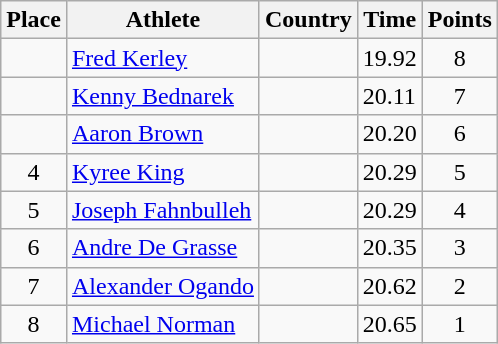<table class="wikitable">
<tr>
<th>Place</th>
<th>Athlete</th>
<th>Country</th>
<th>Time</th>
<th>Points</th>
</tr>
<tr>
<td align=center></td>
<td><a href='#'>Fred Kerley</a></td>
<td></td>
<td>19.92</td>
<td align=center>8</td>
</tr>
<tr>
<td align=center></td>
<td><a href='#'>Kenny Bednarek</a></td>
<td></td>
<td>20.11</td>
<td align=center>7</td>
</tr>
<tr>
<td align=center></td>
<td><a href='#'>Aaron Brown</a></td>
<td></td>
<td>20.20</td>
<td align=center>6</td>
</tr>
<tr>
<td align=center>4</td>
<td><a href='#'>Kyree King</a></td>
<td></td>
<td>20.29</td>
<td align=center>5</td>
</tr>
<tr>
<td align=center>5</td>
<td><a href='#'>Joseph Fahnbulleh</a></td>
<td></td>
<td>20.29</td>
<td align=center>4</td>
</tr>
<tr>
<td align=center>6</td>
<td><a href='#'>Andre De Grasse</a></td>
<td></td>
<td>20.35</td>
<td align=center>3</td>
</tr>
<tr>
<td align=center>7</td>
<td><a href='#'>Alexander Ogando</a></td>
<td></td>
<td>20.62</td>
<td align=center>2</td>
</tr>
<tr>
<td align=center>8</td>
<td><a href='#'>Michael Norman</a></td>
<td></td>
<td>20.65</td>
<td align=center>1</td>
</tr>
</table>
